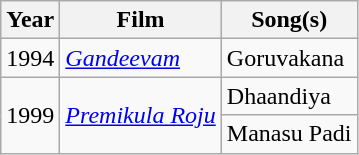<table class="wikitable">
<tr>
<th>Year</th>
<th>Film</th>
<th>Song(s)</th>
</tr>
<tr>
<td>1994</td>
<td><em><a href='#'>Gandeevam</a></em></td>
<td>Goruvakana</td>
</tr>
<tr>
<td rowspan="2">1999</td>
<td rowspan="2"><em><a href='#'>Premikula Roju</a></em></td>
<td>Dhaandiya</td>
</tr>
<tr>
<td>Manasu Padi</td>
</tr>
</table>
